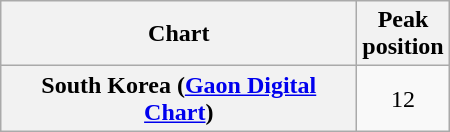<table class="wikitable" style="text-align:center; width:300px">
<tr>
<th>Chart</th>
<th>Peak<br>position</th>
</tr>
<tr>
<th scope="row">South Korea (<a href='#'>Gaon Digital Chart</a>)</th>
<td align="center">12</td>
</tr>
</table>
